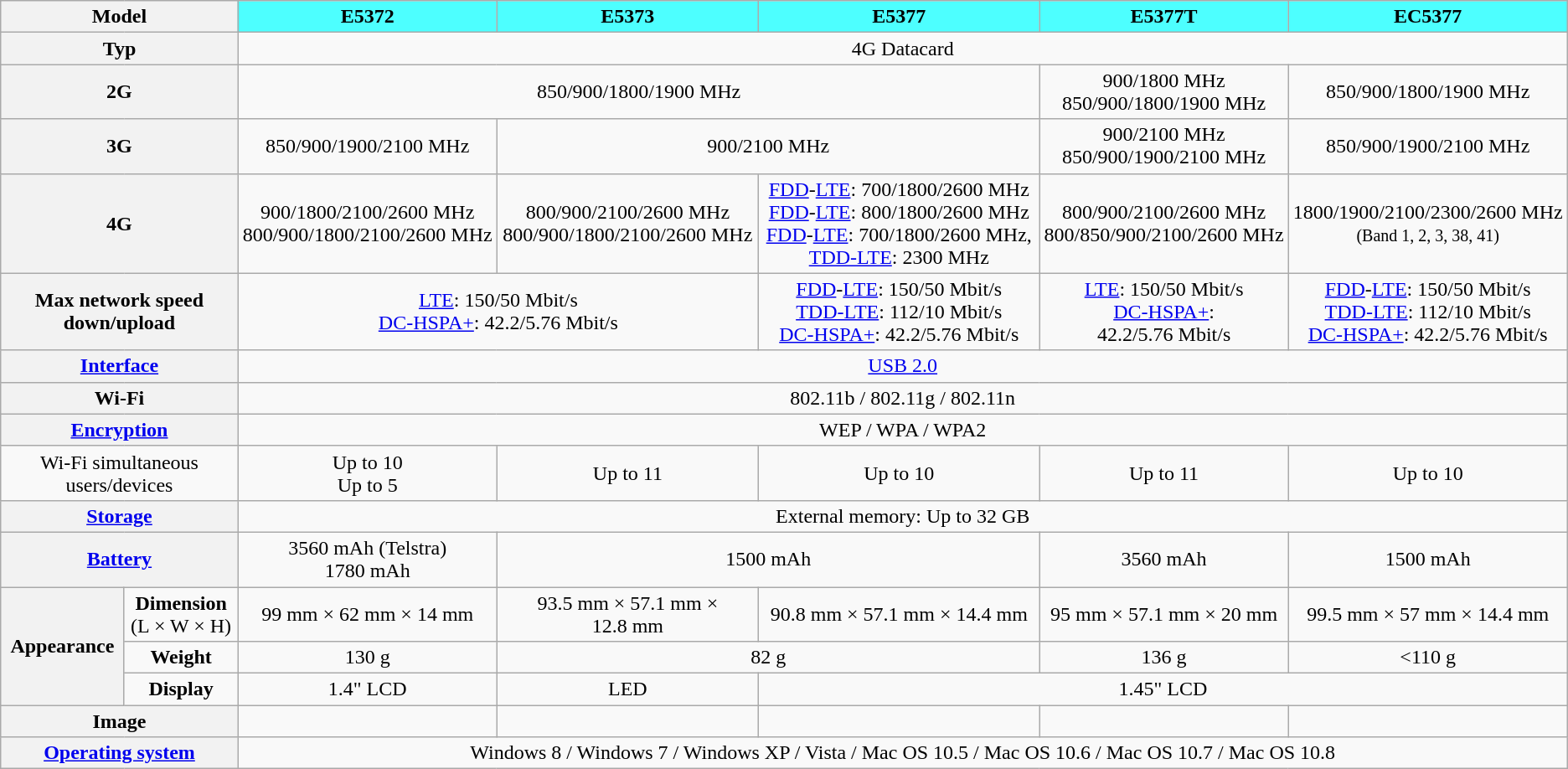<table class="wikitable" style="text-align:center">
<tr>
<th colspan="2" style="background:#silver">Model</th>
<th style="background:rgb(30%,100%,100%);">E5372</th>
<th style="background:rgb(30%,100%,100%);">E5373</th>
<th style="background:rgb(30%,100%,100%);">E5377</th>
<th style="background:rgb(30%,100%,100%);">E5377T</th>
<th style="background:rgb(30%,100%,100%);">EC5377</th>
</tr>
<tr>
<th colspan="2" >Typ</th>
<td colspan=5>4G Datacard</td>
</tr>
<tr>
<th colspan="2" >2G</th>
<td colspan=3>850/900/1800/1900 MHz</td>
<td>900/1800 MHz<br>850/900/1800/1900 MHz</td>
<td>850/900/1800/1900 MHz</td>
</tr>
<tr>
<th colspan="2" >3G</th>
<td>850/900/1900/2100 MHz</td>
<td colspan=2>900/2100 MHz</td>
<td>900/2100 MHz<br>850/900/1900/2100 MHz</td>
<td>850/900/1900/2100 MHz</td>
</tr>
<tr>
<th colspan="2" >4G</th>
<td>900/1800/2100/2600 MHz<br> 800/900/1800/2100/2600 MHz</td>
<td>800/900/2100/2600 MHz<br>800/900/1800/2100/2600 MHz</td>
<td><a href='#'>FDD</a>-<a href='#'>LTE</a>: 700/1800/2600 MHz<br><a href='#'>FDD</a>-<a href='#'>LTE</a>: 800/1800/2600 MHz<br><a href='#'>FDD</a>-<a href='#'>LTE</a>: 700/1800/2600 MHz, <a href='#'>TDD-LTE</a>: 2300 MHz</td>
<td>800/900/2100/2600 MHz<br>800/850/900/2100/2600 MHz</td>
<td>1800/1900/2100/2300/2600 MHz<br><small>(Band 1, 2, 3, 38, 41)</small></td>
</tr>
<tr>
<th colspan="2" >Max network speed<br>down/upload</th>
<td colspan=2><a href='#'>LTE</a>: 150/50 Mbit/s<br><a href='#'>DC-HSPA+</a>: 42.2/5.76 Mbit/s</td>
<td><a href='#'>FDD</a>-<a href='#'>LTE</a>: 150/50 Mbit/s<br><a href='#'>TDD-LTE</a>: 112/10 Mbit/s<br><a href='#'>DC-HSPA+</a>: 42.2/5.76 Mbit/s</td>
<td><a href='#'>LTE</a>: 150/50 Mbit/s<br><a href='#'>DC-HSPA+</a>: 42.2/5.76 Mbit/s</td>
<td style="text-align: center;"><a href='#'>FDD</a>-<a href='#'>LTE</a>: 150/50 Mbit/s<br><a href='#'>TDD-LTE</a>: 112/10 Mbit/s<br><a href='#'>DC-HSPA+</a>: 42.2/5.76 Mbit/s</td>
</tr>
<tr>
<th colspan="2" ><a href='#'>Interface</a></th>
<td colspan=5><a href='#'>USB 2.0</a></td>
</tr>
<tr>
<th colspan="2" >Wi-Fi</th>
<td colspan=5>802.11b / 802.11g / 802.11n</td>
</tr>
<tr>
<th colspan="2" ><a href='#'>Encryption</a></th>
<td colspan=5>WEP / WPA / WPA2</td>
</tr>
<tr>
<td colspan="2" >Wi-Fi simultaneous users/devices</td>
<td>Up to 10<br>Up to 5</td>
<td>Up to 11</td>
<td>Up to 10</td>
<td>Up to 11</td>
<td>Up to 10</td>
</tr>
<tr>
<th colspan="2" ><a href='#'>Storage</a></th>
<td colspan=5>External memory: Up to 32 GB</td>
</tr>
<tr>
<th colspan="2" ><a href='#'>Battery</a></th>
<td>3560 mAh (Telstra)<br>1780 mAh</td>
<td colspan=2>1500 mAh</td>
<td>3560 mAh</td>
<td>1500 mAh</td>
</tr>
<tr>
<th rowspan="3" >Appearance</th>
<td><strong>Dimension</strong><br>(L × W × H)</td>
<td>99 mm × 62 mm × 14 mm</td>
<td>93.5 mm × 57.1 mm × 12.8 mm</td>
<td>90.8 mm × 57.1 mm × 14.4 mm</td>
<td>95 mm × 57.1 mm × 20 mm</td>
<td>99.5 mm × 57 mm × 14.4 mm</td>
</tr>
<tr>
<td><strong>Weight</strong></td>
<td>130 g</td>
<td colspan=2>82 g</td>
<td>136 g</td>
<td><110 g</td>
</tr>
<tr>
<td><strong>Display</strong></td>
<td>1.4" LCD</td>
<td>LED</td>
<td colspan=3>1.45" LCD</td>
</tr>
<tr>
<th colspan="2" >Image</th>
<td></td>
<td></td>
<td></td>
<td></td>
<td></td>
</tr>
<tr>
<th colspan="2" ><a href='#'>Operating system</a></th>
<td colspan=5>Windows 8 / Windows 7 / Windows XP / Vista / Mac OS 10.5 / Mac OS 10.6 / Mac OS 10.7 / Mac OS 10.8</td>
</tr>
</table>
